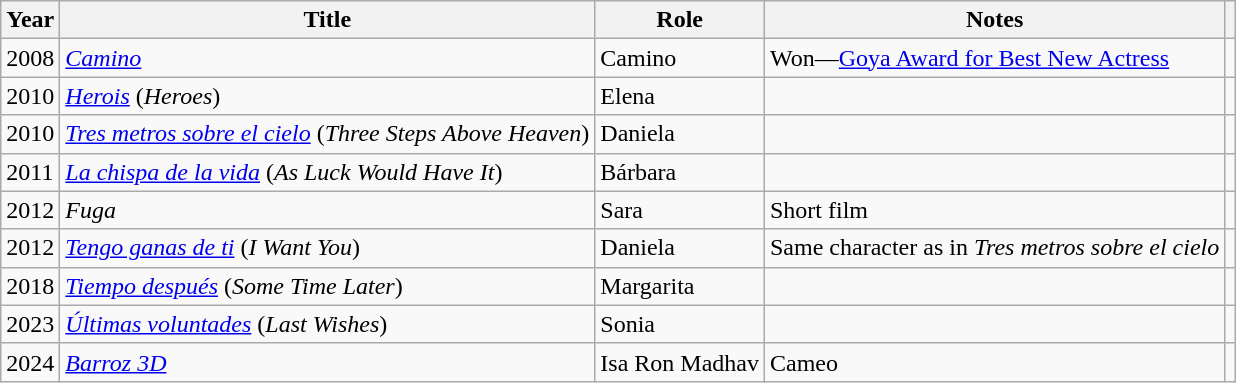<table class="wikitable sortable">
<tr>
<th>Year</th>
<th>Title</th>
<th>Role</th>
<th class="unsortable">Notes</th>
<th class="unsortable"></th>
</tr>
<tr>
<td>2008</td>
<td><em><a href='#'>Camino</a></em></td>
<td>Camino</td>
<td>Won—<a href='#'>Goya Award for Best New Actress</a></td>
<td align = "center"></td>
</tr>
<tr>
<td>2010</td>
<td><em><a href='#'>Herois</a></em> (<em>Heroes</em>)</td>
<td>Elena</td>
<td></td>
<td align = "center"></td>
</tr>
<tr>
<td>2010</td>
<td><em><a href='#'>Tres metros sobre el cielo</a></em> (<em>Three Steps Above Heaven</em>)</td>
<td>Daniela</td>
<td></td>
<td align = "center"></td>
</tr>
<tr>
<td>2011</td>
<td><em><a href='#'>La chispa de la vida</a></em> (<em>As Luck Would Have It</em>)</td>
<td>Bárbara</td>
<td></td>
<td align = "center"></td>
</tr>
<tr>
<td>2012</td>
<td><em>Fuga</em></td>
<td>Sara</td>
<td>Short film</td>
<td align = "center"></td>
</tr>
<tr>
<td>2012</td>
<td><em><a href='#'>Tengo ganas de ti</a></em> (<em>I Want You</em>)</td>
<td>Daniela</td>
<td>Same character as in <em>Tres metros sobre el cielo</em></td>
<td align = "center"></td>
</tr>
<tr>
<td>2018</td>
<td><em><a href='#'>Tiempo después</a></em> (<em>Some Time Later</em>)</td>
<td>Margarita</td>
<td></td>
<td align = "center"></td>
</tr>
<tr>
<td>2023</td>
<td><em><a href='#'>Últimas voluntades</a></em> (<em>Last Wishes</em>)</td>
<td>Sonia</td>
<td></td>
<td align = "center"></td>
</tr>
<tr>
<td>2024</td>
<td><em><a href='#'>Barroz 3D</a></em></td>
<td>Isa Ron Madhav</td>
<td>Cameo</td>
<td align = "center"></td>
</tr>
</table>
